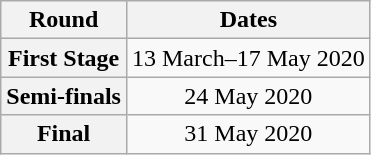<table class="wikitable" style="text-align:center">
<tr>
<th>Round</th>
<th>Dates</th>
</tr>
<tr>
<th>First Stage</th>
<td>13 March–17 May 2020</td>
</tr>
<tr>
<th>Semi-finals</th>
<td>24 May 2020</td>
</tr>
<tr>
<th>Final</th>
<td>31 May 2020</td>
</tr>
</table>
